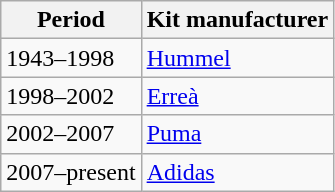<table class="wikitable" style="text-align: left">
<tr>
<th>Period</th>
<th>Kit manufacturer</th>
</tr>
<tr>
<td>1943–1998</td>
<td> <a href='#'>Hummel</a></td>
</tr>
<tr>
<td>1998–2002</td>
<td> <a href='#'>Erreà</a></td>
</tr>
<tr>
<td>2002–2007</td>
<td> <a href='#'>Puma</a></td>
</tr>
<tr>
<td>2007–present</td>
<td> <a href='#'>Adidas</a></td>
</tr>
</table>
